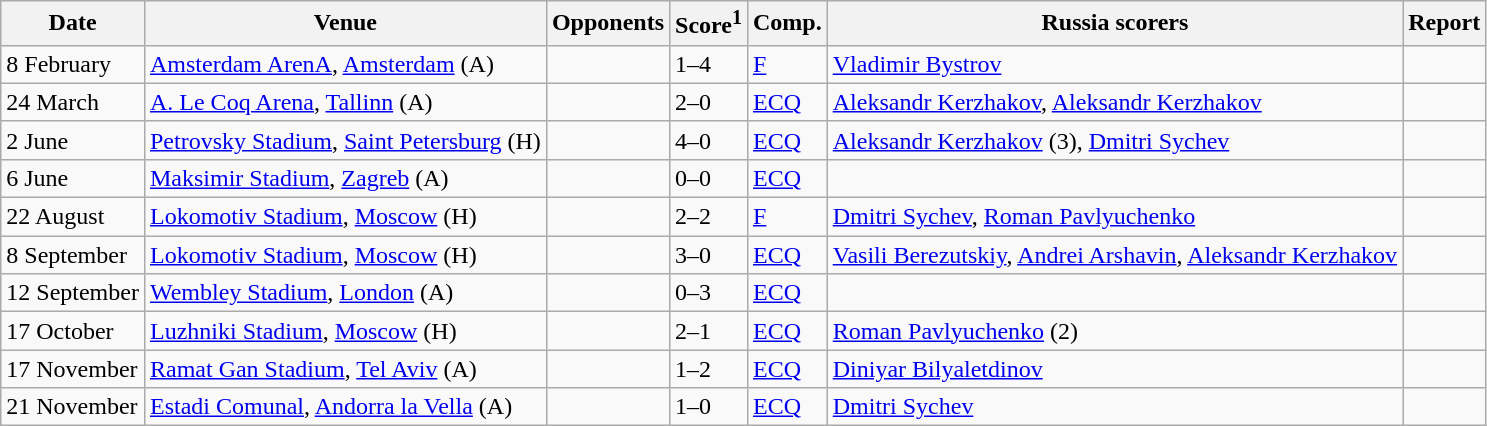<table class="wikitable">
<tr>
<th>Date</th>
<th>Venue</th>
<th>Opponents</th>
<th>Score<sup>1</sup></th>
<th>Comp.</th>
<th>Russia scorers</th>
<th>Report</th>
</tr>
<tr>
<td>8 February</td>
<td><a href='#'>Amsterdam ArenA</a>, <a href='#'>Amsterdam</a> (A)</td>
<td></td>
<td>1–4</td>
<td><a href='#'>F</a></td>
<td><a href='#'>Vladimir Bystrov</a></td>
<td></td>
</tr>
<tr>
<td>24 March</td>
<td><a href='#'>A. Le Coq Arena</a>, <a href='#'>Tallinn</a> (A)</td>
<td></td>
<td>2–0</td>
<td><a href='#'>ECQ</a></td>
<td><a href='#'>Aleksandr Kerzhakov</a>, <a href='#'>Aleksandr Kerzhakov</a></td>
<td></td>
</tr>
<tr>
<td>2 June</td>
<td><a href='#'>Petrovsky Stadium</a>, <a href='#'>Saint Petersburg</a> (H)</td>
<td></td>
<td>4–0</td>
<td><a href='#'>ECQ</a></td>
<td><a href='#'>Aleksandr Kerzhakov</a> (3), <a href='#'>Dmitri Sychev</a></td>
<td></td>
</tr>
<tr>
<td>6 June</td>
<td><a href='#'>Maksimir Stadium</a>, <a href='#'>Zagreb</a> (A)</td>
<td></td>
<td>0–0</td>
<td><a href='#'>ECQ</a></td>
<td></td>
<td></td>
</tr>
<tr>
<td>22 August</td>
<td><a href='#'>Lokomotiv Stadium</a>, <a href='#'>Moscow</a> (H)</td>
<td></td>
<td>2–2</td>
<td><a href='#'>F</a></td>
<td><a href='#'>Dmitri Sychev</a>, <a href='#'>Roman Pavlyuchenko</a></td>
<td></td>
</tr>
<tr>
<td>8 September</td>
<td><a href='#'>Lokomotiv Stadium</a>, <a href='#'>Moscow</a> (H)</td>
<td></td>
<td>3–0</td>
<td><a href='#'>ECQ</a></td>
<td><a href='#'>Vasili Berezutskiy</a>, <a href='#'>Andrei Arshavin</a>, <a href='#'>Aleksandr Kerzhakov</a></td>
<td></td>
</tr>
<tr>
<td>12 September</td>
<td><a href='#'>Wembley Stadium</a>, <a href='#'>London</a> (A)</td>
<td></td>
<td>0–3</td>
<td><a href='#'>ECQ</a></td>
<td></td>
<td></td>
</tr>
<tr>
<td>17 October</td>
<td><a href='#'>Luzhniki Stadium</a>, <a href='#'>Moscow</a> (H)</td>
<td></td>
<td>2–1</td>
<td><a href='#'>ECQ</a></td>
<td><a href='#'>Roman Pavlyuchenko</a> (2)</td>
<td></td>
</tr>
<tr>
<td>17 November</td>
<td><a href='#'>Ramat Gan Stadium</a>, <a href='#'>Tel Aviv</a> (A)</td>
<td></td>
<td>1–2</td>
<td><a href='#'>ECQ</a></td>
<td><a href='#'>Diniyar Bilyaletdinov</a></td>
<td></td>
</tr>
<tr>
<td>21 November</td>
<td><a href='#'>Estadi Comunal</a>, <a href='#'>Andorra la Vella</a> (A)</td>
<td></td>
<td>1–0</td>
<td><a href='#'>ECQ</a></td>
<td><a href='#'>Dmitri Sychev</a></td>
<td></td>
</tr>
</table>
